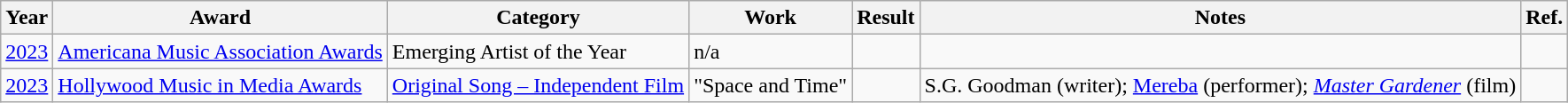<table class="wikitable">
<tr>
<th>Year</th>
<th>Award</th>
<th>Category</th>
<th>Work</th>
<th>Result</th>
<th>Notes</th>
<th>Ref.</th>
</tr>
<tr>
<td><a href='#'>2023</a></td>
<td><a href='#'>Americana Music Association Awards</a></td>
<td>Emerging Artist of the Year</td>
<td>n/a</td>
<td></td>
<td></td>
<td></td>
</tr>
<tr>
<td><a href='#'>2023</a></td>
<td><a href='#'>Hollywood Music in Media Awards</a></td>
<td><a href='#'>Original Song – Independent Film</a></td>
<td>"Space and Time"</td>
<td></td>
<td>S.G. Goodman (writer); <a href='#'>Mereba</a> (performer); <em><a href='#'>Master Gardener</a></em> (film)</td>
<td></td>
</tr>
</table>
